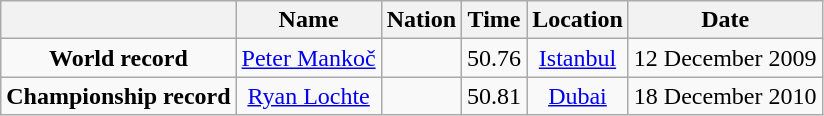<table class=wikitable style=text-align:center>
<tr>
<th></th>
<th>Name</th>
<th>Nation</th>
<th>Time</th>
<th>Location</th>
<th>Date</th>
</tr>
<tr>
<td><strong>World record</strong></td>
<td><a href='#'>Peter Mankoč</a></td>
<td></td>
<td align=left>50.76</td>
<td><a href='#'>Istanbul</a></td>
<td>12 December 2009</td>
</tr>
<tr>
<td><strong>Championship record</strong></td>
<td><a href='#'>Ryan Lochte</a></td>
<td></td>
<td align=left>50.81</td>
<td><a href='#'>Dubai</a></td>
<td>18 December 2010</td>
</tr>
</table>
